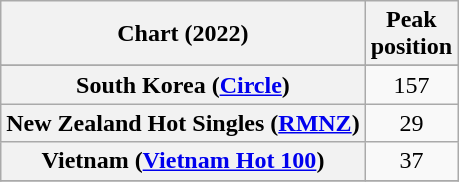<table class="wikitable sortable plainrowheaders" style="text-align:center">
<tr>
<th scope="col">Chart (2022)</th>
<th scope="col">Peak<br>position</th>
</tr>
<tr>
</tr>
<tr>
</tr>
<tr>
<th scope="row">South Korea (<a href='#'>Circle</a>)</th>
<td>157</td>
</tr>
<tr>
<th scope="row">New Zealand Hot Singles (<a href='#'>RMNZ</a>)</th>
<td>29</td>
</tr>
<tr>
<th scope="row">Vietnam (<a href='#'>Vietnam Hot 100</a>)</th>
<td>37</td>
</tr>
<tr>
</tr>
</table>
